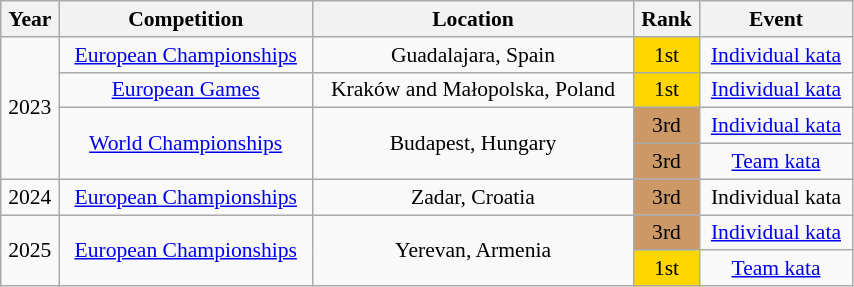<table class="wikitable sortable" width=45% style="font-size:90%; text-align:center;">
<tr>
<th>Year</th>
<th>Competition</th>
<th>Location</th>
<th>Rank</th>
<th>Event</th>
</tr>
<tr>
<td rowspan=4>2023</td>
<td><a href='#'>European Championships</a></td>
<td>Guadalajara, Spain</td>
<td bgcolor="gold">1st</td>
<td><a href='#'>Individual kata</a></td>
</tr>
<tr>
<td><a href='#'>European Games</a></td>
<td>Kraków and Małopolska, Poland</td>
<td bgcolor="gold">1st</td>
<td><a href='#'>Individual kata</a></td>
</tr>
<tr>
<td rowspan=2><a href='#'>World Championships</a></td>
<td rowspan=2>Budapest, Hungary</td>
<td bgcolor="cc9966">3rd</td>
<td><a href='#'>Individual kata</a></td>
</tr>
<tr>
<td bgcolor="cc9966">3rd</td>
<td><a href='#'>Team kata</a></td>
</tr>
<tr>
<td>2024</td>
<td><a href='#'>European Championships</a></td>
<td>Zadar, Croatia</td>
<td bgcolor="cc9966">3rd</td>
<td>Individual kata</td>
</tr>
<tr>
<td rowspan=2>2025</td>
<td rowspan=2><a href='#'>European Championships</a></td>
<td rowspan=2>Yerevan, Armenia</td>
<td bgcolor="cc9966">3rd</td>
<td><a href='#'>Individual kata</a></td>
</tr>
<tr>
<td bgcolor="gold">1st</td>
<td><a href='#'>Team kata</a></td>
</tr>
</table>
